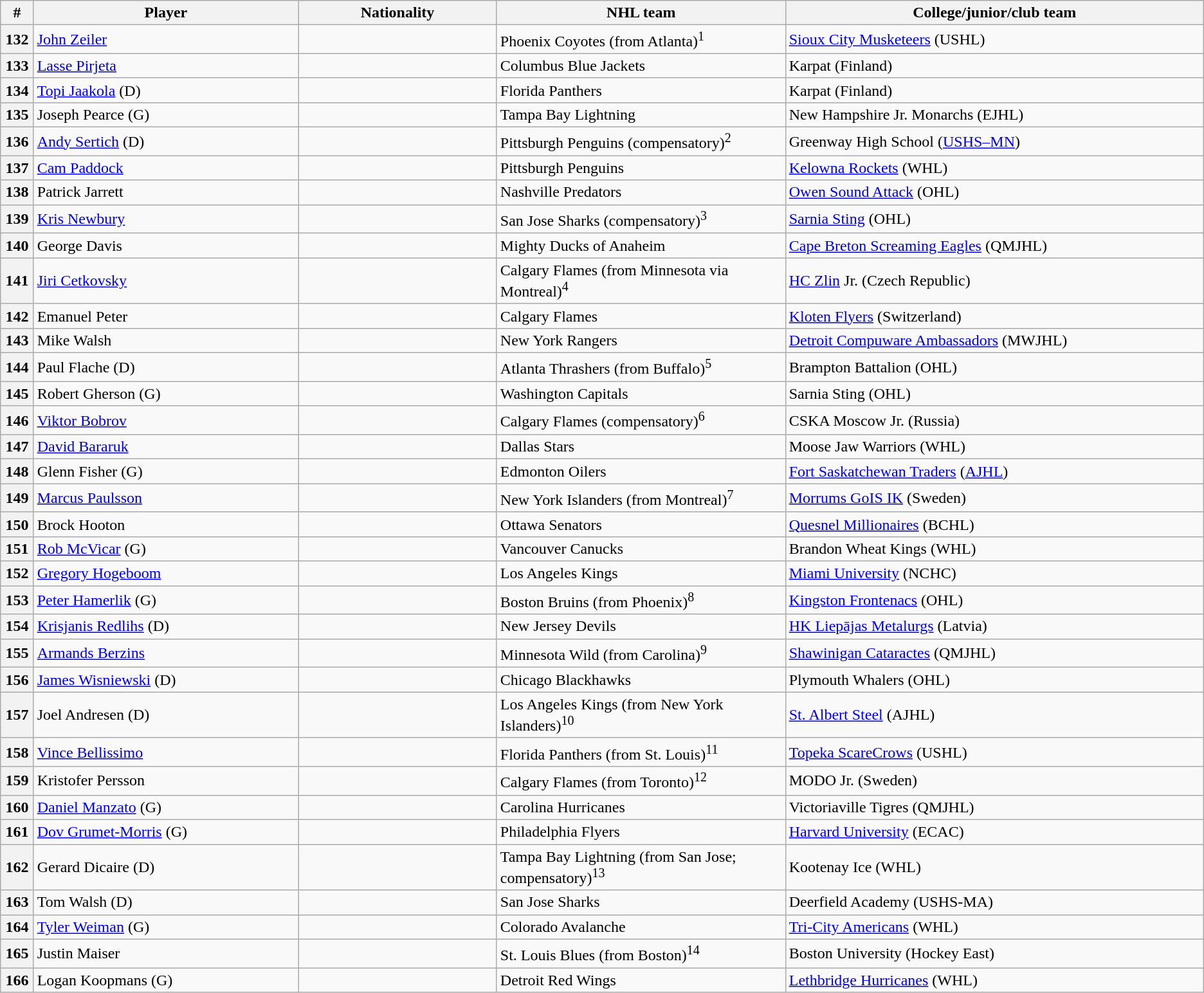<table class="wikitable">
<tr>
<th bgcolor="#DDDDFF" width="2.75%">#</th>
<th bgcolor="#DDDDFF" width="22.0%">Player</th>
<th bgcolor="#DDDDFF" width="16.5%">Nationality</th>
<th bgcolor="#DDDDFF" width="24.0%">NHL team</th>
<th bgcolor="#DDDDFF" width="100.0%">College/junior/club team</th>
</tr>
<tr>
<th>132</th>
<td><a href='#'>John Zeiler</a></td>
<td></td>
<td>Phoenix Coyotes (from Atlanta)<sup>1</sup></td>
<td><a href='#'>Sioux City Musketeers</a> (USHL)</td>
</tr>
<tr>
<th>133</th>
<td><a href='#'>Lasse Pirjeta</a></td>
<td></td>
<td>Columbus Blue Jackets</td>
<td>Karpat (Finland)</td>
</tr>
<tr>
<th>134</th>
<td><a href='#'>Topi Jaakola</a> (D)</td>
<td></td>
<td>Florida Panthers</td>
<td>Karpat (Finland)</td>
</tr>
<tr>
<th>135</th>
<td>Joseph Pearce (G)</td>
<td></td>
<td>Tampa Bay Lightning</td>
<td>New Hampshire Jr. Monarchs (EJHL)</td>
</tr>
<tr>
<th>136</th>
<td><a href='#'>Andy Sertich</a> (D)</td>
<td></td>
<td>Pittsburgh Penguins (compensatory)<sup>2</sup></td>
<td>Greenway High School (<a href='#'>USHS–MN</a>)</td>
</tr>
<tr>
<th>137</th>
<td><a href='#'>Cam Paddock</a></td>
<td></td>
<td>Pittsburgh Penguins</td>
<td><a href='#'>Kelowna Rockets</a> (WHL)</td>
</tr>
<tr>
<th>138</th>
<td>Patrick Jarrett</td>
<td></td>
<td>Nashville Predators</td>
<td><a href='#'>Owen Sound Attack</a> (OHL)</td>
</tr>
<tr>
<th>139</th>
<td><a href='#'>Kris Newbury</a></td>
<td></td>
<td>San Jose Sharks (compensatory)<sup>3</sup></td>
<td><a href='#'>Sarnia Sting</a> (OHL)</td>
</tr>
<tr>
<th>140</th>
<td>George Davis</td>
<td></td>
<td>Mighty Ducks of Anaheim</td>
<td><a href='#'>Cape Breton Screaming Eagles</a> (QMJHL)</td>
</tr>
<tr>
<th>141</th>
<td><a href='#'>Jiri Cetkovsky</a></td>
<td></td>
<td>Calgary Flames (from Minnesota via Montreal)<sup>4</sup></td>
<td><a href='#'>HC Zlin</a> Jr. (Czech Republic)</td>
</tr>
<tr>
<th>142</th>
<td>Emanuel Peter</td>
<td></td>
<td>Calgary Flames</td>
<td><a href='#'>Kloten Flyers</a> (Switzerland)</td>
</tr>
<tr>
<th>143</th>
<td>Mike Walsh</td>
<td></td>
<td>New York Rangers</td>
<td><a href='#'>Detroit Compuware Ambassadors</a> (MWJHL)</td>
</tr>
<tr>
<th>144</th>
<td>Paul Flache (D)</td>
<td></td>
<td>Atlanta Thrashers (from Buffalo)<sup>5</sup></td>
<td>Brampton Battalion (OHL)</td>
</tr>
<tr>
<th>145</th>
<td>Robert Gherson (G)</td>
<td></td>
<td>Washington Capitals</td>
<td>Sarnia Sting (OHL)</td>
</tr>
<tr>
<th>146</th>
<td><a href='#'>Viktor Bobrov</a></td>
<td></td>
<td>Calgary Flames (compensatory)<sup>6</sup></td>
<td>CSKA Moscow Jr. (Russia)</td>
</tr>
<tr>
<th>147</th>
<td><a href='#'>David Bararuk</a></td>
<td></td>
<td>Dallas Stars</td>
<td>Moose Jaw Warriors (WHL)</td>
</tr>
<tr>
<th>148</th>
<td>Glenn Fisher (G)</td>
<td></td>
<td>Edmonton Oilers</td>
<td><a href='#'>Fort Saskatchewan Traders</a> (<a href='#'>AJHL</a>)</td>
</tr>
<tr>
<th>149</th>
<td><a href='#'>Marcus Paulsson</a></td>
<td></td>
<td>New York Islanders (from Montreal)<sup>7</sup></td>
<td><a href='#'>Morrums GoIS IK</a> (Sweden)</td>
</tr>
<tr>
<th>150</th>
<td>Brock Hooton</td>
<td></td>
<td>Ottawa Senators</td>
<td><a href='#'>Quesnel Millionaires</a> (BCHL)</td>
</tr>
<tr>
<th>151</th>
<td><a href='#'>Rob McVicar</a> (G)</td>
<td></td>
<td>Vancouver Canucks</td>
<td>Brandon Wheat Kings (WHL)</td>
</tr>
<tr>
<th>152</th>
<td><a href='#'>Gregory Hogeboom</a></td>
<td></td>
<td>Los Angeles Kings</td>
<td><a href='#'>Miami University</a> (NCHC)</td>
</tr>
<tr>
<th>153</th>
<td><a href='#'>Peter Hamerlik</a> (G)</td>
<td></td>
<td>Boston Bruins (from Phoenix)<sup>8</sup></td>
<td><a href='#'>Kingston Frontenacs</a> (OHL)</td>
</tr>
<tr>
<th>154</th>
<td><a href='#'>Krisjanis Redlihs</a> (D)</td>
<td></td>
<td>New Jersey Devils</td>
<td><a href='#'>HK Liepājas Metalurgs</a> (Latvia)</td>
</tr>
<tr>
<th>155</th>
<td><a href='#'>Armands Berzins</a></td>
<td></td>
<td>Minnesota Wild (from Carolina)<sup>9</sup></td>
<td><a href='#'>Shawinigan Cataractes</a> (QMJHL)</td>
</tr>
<tr>
<th>156</th>
<td><a href='#'>James Wisniewski</a> (D)</td>
<td></td>
<td>Chicago Blackhawks</td>
<td>Plymouth Whalers (OHL)</td>
</tr>
<tr>
<th>157</th>
<td>Joel Andresen (D)</td>
<td></td>
<td>Los Angeles Kings (from New York Islanders)<sup>10</sup></td>
<td><a href='#'>St. Albert Steel</a> (AJHL)</td>
</tr>
<tr>
<th>158</th>
<td><a href='#'>Vince Bellissimo</a></td>
<td></td>
<td>Florida Panthers (from St. Louis)<sup>11</sup></td>
<td><a href='#'>Topeka ScareCrows</a> (USHL)</td>
</tr>
<tr>
<th>159</th>
<td>Kristofer Persson</td>
<td></td>
<td>Calgary Flames (from Toronto)<sup>12</sup></td>
<td>MODO Jr. (Sweden)</td>
</tr>
<tr>
<th>160</th>
<td><a href='#'>Daniel Manzato</a> (G)</td>
<td></td>
<td>Carolina Hurricanes</td>
<td>Victoriaville Tigres (QMJHL)</td>
</tr>
<tr>
<th>161</th>
<td><a href='#'>Dov Grumet-Morris</a> (G)</td>
<td></td>
<td>Philadelphia Flyers</td>
<td><a href='#'>Harvard University</a> (ECAC)</td>
</tr>
<tr>
<th>162</th>
<td>Gerard Dicaire (D)</td>
<td></td>
<td>Tampa Bay Lightning (from San Jose; compensatory)<sup>13</sup></td>
<td>Kootenay Ice (WHL)</td>
</tr>
<tr>
<th>163</th>
<td>Tom Walsh (D)</td>
<td></td>
<td>San Jose Sharks</td>
<td>Deerfield Academy (USHS-MA)</td>
</tr>
<tr>
<th>164</th>
<td><a href='#'>Tyler Weiman</a> (G)</td>
<td></td>
<td>Colorado Avalanche</td>
<td><a href='#'>Tri-City Americans</a> (WHL)</td>
</tr>
<tr>
<th>165</th>
<td>Justin Maiser</td>
<td></td>
<td>St. Louis Blues (from Boston)<sup>14</sup></td>
<td>Boston University (Hockey East)</td>
</tr>
<tr>
<th>166</th>
<td>Logan Koopmans (G)</td>
<td></td>
<td>Detroit Red Wings</td>
<td><a href='#'>Lethbridge Hurricanes</a> (WHL)</td>
</tr>
</table>
